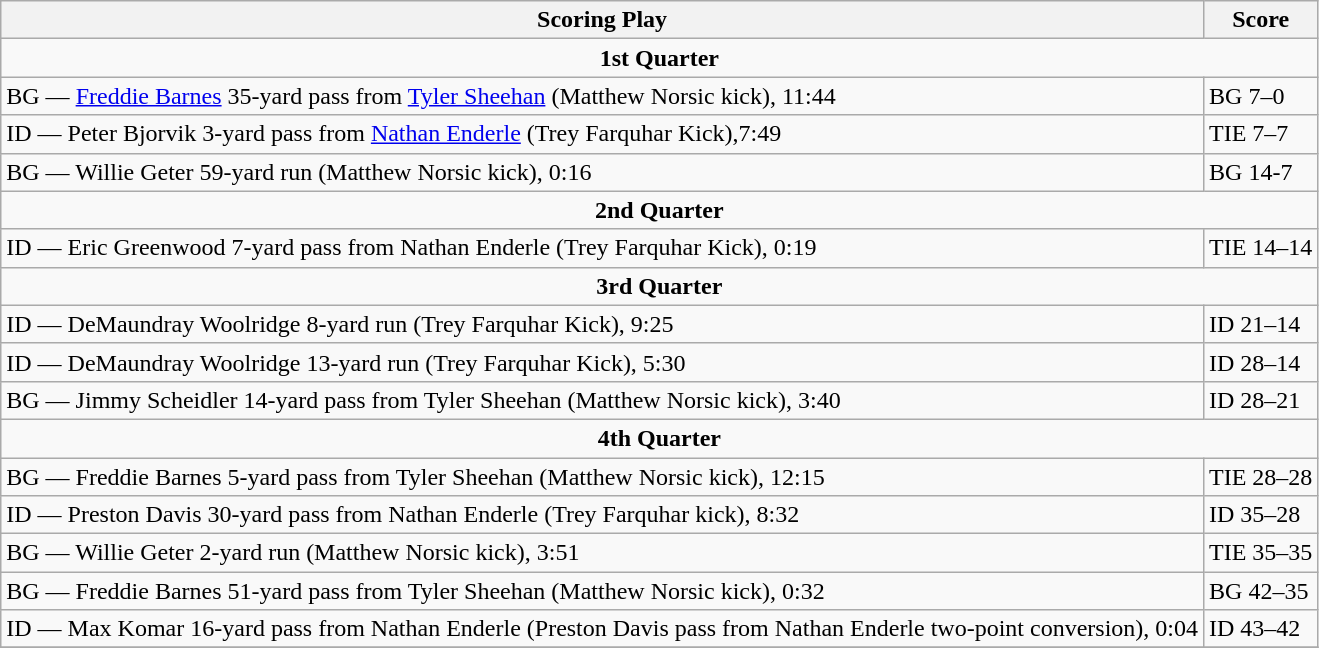<table class="wikitable">
<tr>
<th>Scoring Play</th>
<th>Score</th>
</tr>
<tr>
<td colspan="4" align="center"><strong>1st Quarter</strong></td>
</tr>
<tr>
<td>BG — <a href='#'>Freddie Barnes</a> 35-yard pass from <a href='#'>Tyler Sheehan</a> (Matthew Norsic kick), 11:44</td>
<td>BG 7–0</td>
</tr>
<tr>
<td>ID — Peter Bjorvik 3-yard pass from <a href='#'>Nathan Enderle</a> (Trey Farquhar Kick),7:49</td>
<td>TIE 7–7</td>
</tr>
<tr>
<td>BG — Willie Geter 59-yard run (Matthew Norsic kick), 0:16</td>
<td>BG 14-7</td>
</tr>
<tr>
<td colspan="4" align="center"><strong>2nd Quarter</strong></td>
</tr>
<tr>
<td>ID — Eric Greenwood 7-yard pass from Nathan Enderle (Trey Farquhar Kick), 0:19</td>
<td>TIE 14–14</td>
</tr>
<tr>
<td colspan="4" align="center"><strong>3rd Quarter</strong></td>
</tr>
<tr>
<td>ID — DeMaundray Woolridge 8-yard run (Trey Farquhar Kick), 9:25</td>
<td>ID 21–14</td>
</tr>
<tr>
<td>ID — DeMaundray Woolridge 13-yard run (Trey Farquhar Kick), 5:30</td>
<td>ID 28–14</td>
</tr>
<tr>
<td>BG — Jimmy Scheidler 14-yard pass from Tyler Sheehan (Matthew Norsic kick), 3:40</td>
<td>ID 28–21</td>
</tr>
<tr>
<td colspan="4" align="center"><strong>4th Quarter</strong></td>
</tr>
<tr>
<td>BG — Freddie Barnes 5-yard pass from Tyler Sheehan (Matthew Norsic kick), 12:15</td>
<td>TIE 28–28</td>
</tr>
<tr>
<td>ID — Preston Davis 30-yard pass from Nathan Enderle (Trey Farquhar kick), 8:32</td>
<td>ID 35–28</td>
</tr>
<tr>
<td>BG — Willie Geter 2-yard run (Matthew Norsic kick), 3:51</td>
<td>TIE 35–35</td>
</tr>
<tr>
<td>BG — Freddie Barnes 51-yard pass from Tyler Sheehan (Matthew Norsic kick), 0:32</td>
<td>BG 42–35</td>
</tr>
<tr>
<td>ID — Max Komar 16-yard pass from Nathan Enderle (Preston Davis pass from Nathan Enderle two-point conversion), 0:04</td>
<td>ID 43–42</td>
</tr>
<tr>
</tr>
</table>
